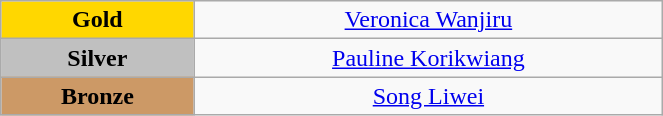<table class="wikitable" style="text-align:center; " width="35%">
<tr>
<td bgcolor="gold"><strong>Gold</strong></td>
<td><a href='#'>Veronica Wanjiru</a><br>  <small><em></em></small></td>
</tr>
<tr>
<td bgcolor="silver"><strong>Silver</strong></td>
<td><a href='#'>Pauline Korikwiang</a><br>  <small><em></em></small></td>
</tr>
<tr>
<td bgcolor="CC9966"><strong>Bronze</strong></td>
<td><a href='#'>Song Liwei</a><br>  <small><em></em></small></td>
</tr>
</table>
